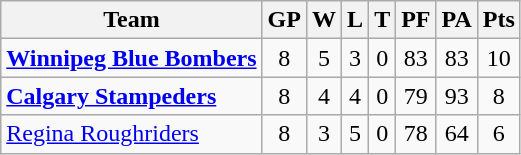<table class="wikitable">
<tr>
<th>Team</th>
<th>GP</th>
<th>W</th>
<th>L</th>
<th>T</th>
<th>PF</th>
<th>PA</th>
<th>Pts</th>
</tr>
<tr align="center">
<td align="left"><strong><a href='#'>Winnipeg Blue Bombers</a></strong></td>
<td>8</td>
<td>5</td>
<td>3</td>
<td>0</td>
<td>83</td>
<td>83</td>
<td>10</td>
</tr>
<tr align="center">
<td align="left"><strong><a href='#'>Calgary Stampeders</a></strong></td>
<td>8</td>
<td>4</td>
<td>4</td>
<td>0</td>
<td>79</td>
<td>93</td>
<td>8</td>
</tr>
<tr align="center">
<td align="left"><a href='#'>Regina Roughriders</a></td>
<td>8</td>
<td>3</td>
<td>5</td>
<td>0</td>
<td>78</td>
<td>64</td>
<td>6</td>
</tr>
</table>
